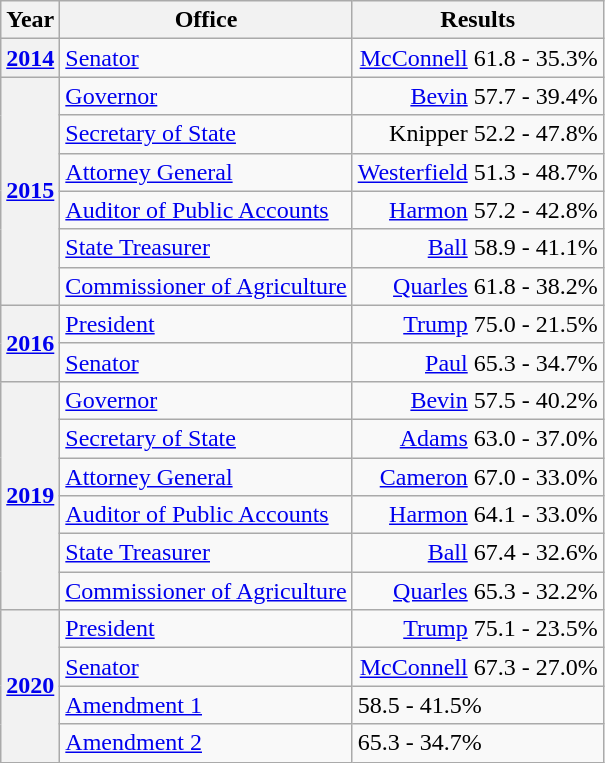<table class=wikitable>
<tr>
<th>Year</th>
<th>Office</th>
<th>Results</th>
</tr>
<tr>
<th><a href='#'>2014</a></th>
<td><a href='#'>Senator</a></td>
<td align="right" ><a href='#'>McConnell</a> 61.8 - 35.3%</td>
</tr>
<tr>
<th rowspan=6><a href='#'>2015</a></th>
<td><a href='#'>Governor</a></td>
<td align="right" ><a href='#'>Bevin</a> 57.7 - 39.4%</td>
</tr>
<tr>
<td><a href='#'>Secretary of State</a></td>
<td align="right" >Knipper 52.2 - 47.8%</td>
</tr>
<tr>
<td><a href='#'>Attorney General</a></td>
<td align="right" ><a href='#'>Westerfield</a> 51.3 - 48.7%</td>
</tr>
<tr>
<td><a href='#'>Auditor of Public Accounts</a></td>
<td align="right" ><a href='#'>Harmon</a> 57.2 - 42.8%</td>
</tr>
<tr>
<td><a href='#'>State Treasurer</a></td>
<td align="right" ><a href='#'>Ball</a> 58.9 - 41.1%</td>
</tr>
<tr>
<td><a href='#'>Commissioner of Agriculture</a></td>
<td align="right" ><a href='#'>Quarles</a> 61.8 - 38.2%</td>
</tr>
<tr>
<th rowspan=2><a href='#'>2016</a></th>
<td><a href='#'>President</a></td>
<td align="right" ><a href='#'>Trump</a> 75.0 - 21.5%</td>
</tr>
<tr>
<td><a href='#'>Senator</a></td>
<td align="right" ><a href='#'>Paul</a> 65.3 - 34.7%</td>
</tr>
<tr>
<th rowspan=6><a href='#'>2019</a></th>
<td><a href='#'>Governor</a></td>
<td align="right" ><a href='#'>Bevin</a> 57.5 - 40.2%</td>
</tr>
<tr>
<td><a href='#'>Secretary of State</a></td>
<td align="right" ><a href='#'>Adams</a> 63.0 - 37.0%</td>
</tr>
<tr>
<td><a href='#'>Attorney General</a></td>
<td align="right" ><a href='#'>Cameron</a> 67.0 - 33.0%</td>
</tr>
<tr>
<td><a href='#'>Auditor of Public Accounts</a></td>
<td align="right" ><a href='#'>Harmon</a> 64.1 - 33.0%</td>
</tr>
<tr>
<td><a href='#'>State Treasurer</a></td>
<td align="right" ><a href='#'>Ball</a> 67.4 - 32.6%</td>
</tr>
<tr>
<td><a href='#'>Commissioner of Agriculture</a></td>
<td align="right" ><a href='#'>Quarles</a> 65.3 - 32.2%</td>
</tr>
<tr>
<th rowspan=4><a href='#'>2020</a></th>
<td><a href='#'>President</a></td>
<td align="right" ><a href='#'>Trump</a> 75.1 - 23.5%</td>
</tr>
<tr>
<td><a href='#'>Senator</a></td>
<td align="right" ><a href='#'>McConnell</a> 67.3 - 27.0%</td>
</tr>
<tr>
<td><a href='#'>Amendment 1</a></td>
<td> 58.5 - 41.5%</td>
</tr>
<tr>
<td><a href='#'>Amendment 2</a></td>
<td> 65.3 - 34.7%</td>
</tr>
</table>
